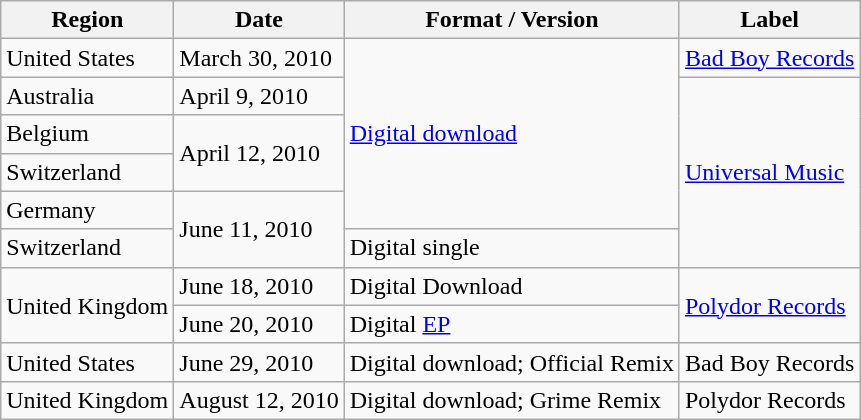<table class="wikitable">
<tr>
<th>Region</th>
<th>Date</th>
<th>Format / Version</th>
<th>Label</th>
</tr>
<tr>
<td>United States</td>
<td>March 30, 2010</td>
<td rowspan="5"><a href='#'>Digital download</a></td>
<td><a href='#'>Bad Boy Records</a></td>
</tr>
<tr>
<td>Australia</td>
<td>April 9, 2010</td>
<td rowspan="5"><a href='#'>Universal Music</a></td>
</tr>
<tr>
<td>Belgium</td>
<td rowspan="2">April 12, 2010</td>
</tr>
<tr>
<td>Switzerland</td>
</tr>
<tr>
<td>Germany</td>
<td rowspan="2">June 11, 2010</td>
</tr>
<tr>
<td>Switzerland</td>
<td>Digital single</td>
</tr>
<tr>
<td rowspan="2">United Kingdom</td>
<td>June 18, 2010</td>
<td>Digital Download</td>
<td rowspan="2"><a href='#'>Polydor Records</a></td>
</tr>
<tr>
<td>June 20, 2010</td>
<td>Digital <a href='#'>EP</a></td>
</tr>
<tr>
<td>United States</td>
<td>June 29, 2010</td>
<td>Digital download; Official Remix</td>
<td>Bad Boy Records</td>
</tr>
<tr>
<td>United Kingdom</td>
<td>August 12, 2010</td>
<td>Digital download; Grime Remix</td>
<td>Polydor Records</td>
</tr>
</table>
